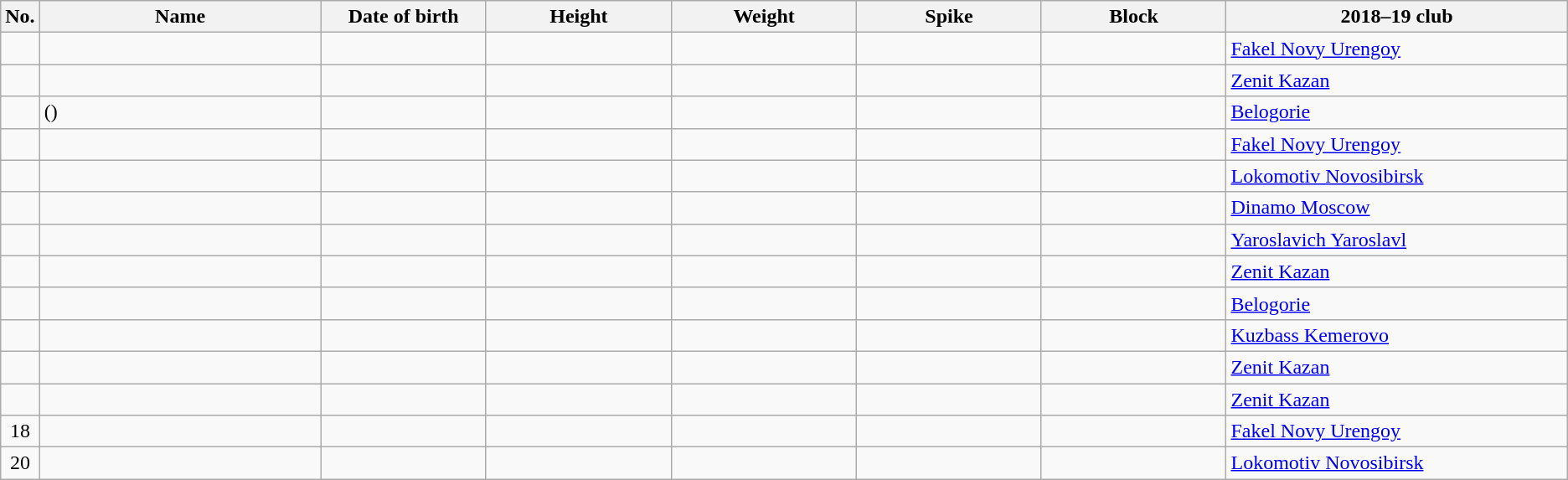<table class="wikitable sortable" style="font-size:100%; text-align:center">
<tr>
<th>No.</th>
<th style="width:14em">Name</th>
<th style="width:8em">Date of birth</th>
<th style="width:9em">Height</th>
<th style="width:9em">Weight</th>
<th style="width:9em">Spike</th>
<th style="width:9em">Block</th>
<th style="width:17em">2018–19 club</th>
</tr>
<tr>
<td></td>
<td align=left></td>
<td align=right></td>
<td></td>
<td></td>
<td></td>
<td></td>
<td align=left> <a href='#'>Fakel Novy Urengoy</a></td>
</tr>
<tr>
<td></td>
<td align=left></td>
<td align=right></td>
<td></td>
<td></td>
<td></td>
<td></td>
<td align=left> <a href='#'>Zenit Kazan</a></td>
</tr>
<tr>
<td></td>
<td align=left> ()</td>
<td align=right></td>
<td></td>
<td></td>
<td></td>
<td></td>
<td align=left> <a href='#'>Belogorie</a></td>
</tr>
<tr>
<td></td>
<td align=left></td>
<td align=right></td>
<td></td>
<td></td>
<td></td>
<td></td>
<td align=left> <a href='#'>Fakel Novy Urengoy</a></td>
</tr>
<tr>
<td></td>
<td align=left></td>
<td align=right></td>
<td></td>
<td></td>
<td></td>
<td></td>
<td align=left> <a href='#'>Lokomotiv Novosibirsk</a></td>
</tr>
<tr>
<td></td>
<td align=left></td>
<td align=right></td>
<td></td>
<td></td>
<td></td>
<td></td>
<td align=left> <a href='#'>Dinamo Moscow</a></td>
</tr>
<tr>
<td></td>
<td align=left></td>
<td align=right></td>
<td></td>
<td></td>
<td></td>
<td></td>
<td align=left> <a href='#'>Yaroslavich Yaroslavl</a></td>
</tr>
<tr>
<td></td>
<td align=left></td>
<td align=right></td>
<td></td>
<td></td>
<td></td>
<td></td>
<td align=left> <a href='#'>Zenit Kazan</a></td>
</tr>
<tr>
<td></td>
<td align=left></td>
<td align=right></td>
<td></td>
<td></td>
<td></td>
<td></td>
<td align=left> <a href='#'>Belogorie</a></td>
</tr>
<tr>
<td></td>
<td align=left></td>
<td align=right></td>
<td></td>
<td></td>
<td></td>
<td></td>
<td align=left> <a href='#'>Kuzbass Kemerovo</a></td>
</tr>
<tr>
<td></td>
<td align=left></td>
<td align=right></td>
<td></td>
<td></td>
<td></td>
<td></td>
<td align=left> <a href='#'>Zenit Kazan</a></td>
</tr>
<tr>
<td></td>
<td align=left></td>
<td align=right></td>
<td></td>
<td></td>
<td></td>
<td></td>
<td align=left> <a href='#'>Zenit Kazan</a></td>
</tr>
<tr>
<td>18</td>
<td align=left></td>
<td align=right></td>
<td></td>
<td></td>
<td></td>
<td></td>
<td align=left> <a href='#'>Fakel Novy Urengoy</a></td>
</tr>
<tr>
<td>20</td>
<td align=left></td>
<td align=right></td>
<td></td>
<td></td>
<td></td>
<td></td>
<td align=left> <a href='#'>Lokomotiv Novosibirsk</a></td>
</tr>
</table>
